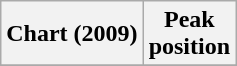<table class="wikitable">
<tr>
<th>Chart (2009)</th>
<th>Peak<br>position</th>
</tr>
<tr>
</tr>
</table>
